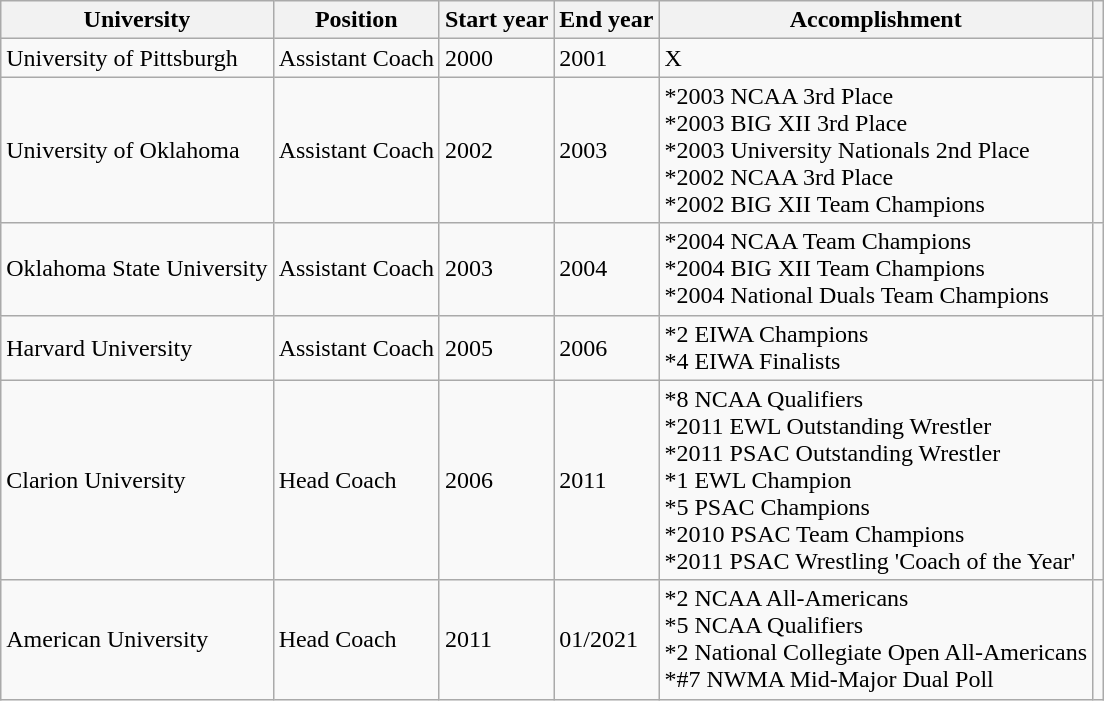<table class="wikitable sortable">
<tr>
<th>University</th>
<th>Position</th>
<th>Start year</th>
<th>End year</th>
<th>Accomplishment</th>
<th></th>
</tr>
<tr>
<td>University of Pittsburgh</td>
<td>Assistant Coach</td>
<td>2000</td>
<td>2001</td>
<td>X</td>
<td></td>
</tr>
<tr>
<td>University of Oklahoma</td>
<td>Assistant Coach</td>
<td>2002</td>
<td>2003</td>
<td>*2003 NCAA 3rd Place <br>*2003 BIG XII 3rd Place <br>*2003 University Nationals 2nd Place <br>*2002 NCAA 3rd Place <br>*2002 BIG XII Team Champions</td>
<td></td>
</tr>
<tr>
<td>Oklahoma State University</td>
<td>Assistant Coach</td>
<td>2003</td>
<td>2004</td>
<td>*2004 NCAA Team Champions <br>*2004 BIG XII Team Champions <br>*2004 National Duals Team Champions</td>
<td></td>
</tr>
<tr>
<td>Harvard University</td>
<td>Assistant Coach</td>
<td>2005</td>
<td>2006</td>
<td>*2 EIWA Champions <br>*4 EIWA Finalists</td>
<td></td>
</tr>
<tr>
<td>Clarion University</td>
<td>Head Coach</td>
<td>2006</td>
<td>2011</td>
<td>*8 NCAA Qualifiers <br>*2011 EWL Outstanding Wrestler <br>*2011 PSAC Outstanding Wrestler<br>*1 EWL Champion<br>*5 PSAC Champions<br>*2010 PSAC Team Champions<br>*2011 PSAC Wrestling 'Coach of the Year' </td>
<td></td>
</tr>
<tr>
<td>American University</td>
<td>Head Coach</td>
<td>2011</td>
<td>01/2021</td>
<td>*2 NCAA All-Americans <br>*5 NCAA Qualifiers <br>*2 National Collegiate Open All-Americans <br>*#7 NWMA Mid-Major Dual Poll</td>
<td></td>
</tr>
</table>
